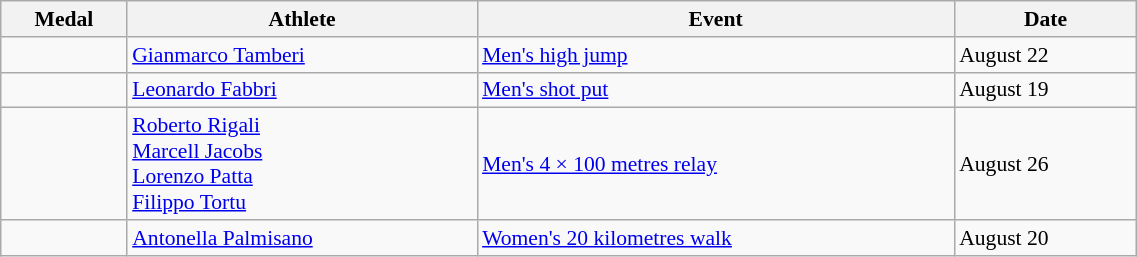<table class="wikitable" style="font-size:90%" width=60%>
<tr>
<th>Medal</th>
<th>Athlete</th>
<th>Event</th>
<th>Date</th>
</tr>
<tr>
<td></td>
<td><a href='#'>Gianmarco Tamberi</a></td>
<td><a href='#'>Men's high jump</a></td>
<td>August 22</td>
</tr>
<tr>
<td></td>
<td><a href='#'>Leonardo Fabbri</a></td>
<td><a href='#'>Men's shot put</a></td>
<td>August 19</td>
</tr>
<tr>
<td></td>
<td><a href='#'>Roberto Rigali</a><br><a href='#'>Marcell Jacobs</a><br><a href='#'>Lorenzo Patta</a><br><a href='#'>Filippo Tortu</a></td>
<td><a href='#'>Men's 4 × 100 metres relay</a></td>
<td>August 26</td>
</tr>
<tr>
<td></td>
<td><a href='#'>Antonella Palmisano</a></td>
<td><a href='#'>Women's 20 kilometres walk</a></td>
<td>August 20</td>
</tr>
</table>
